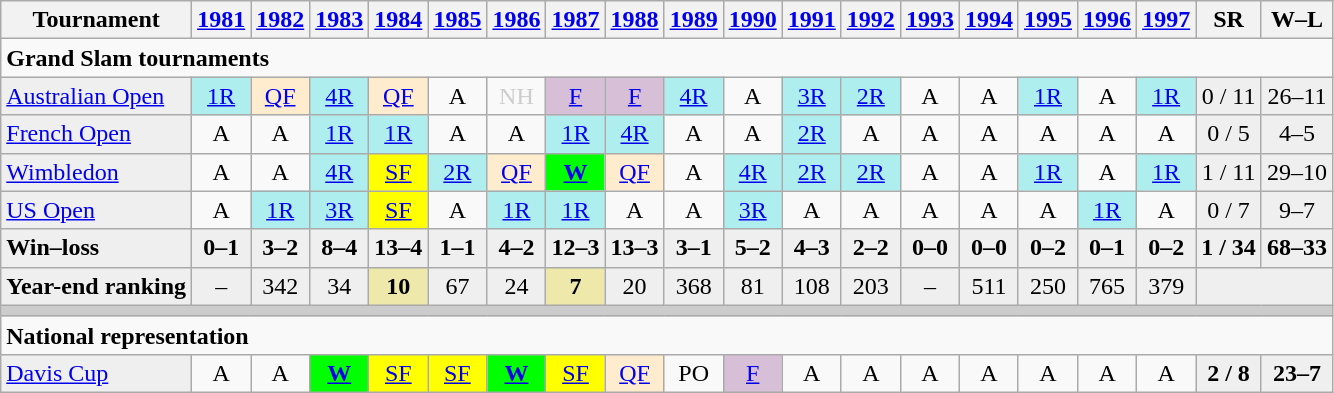<table class="wikitable">
<tr>
<th>Tournament</th>
<th><a href='#'>1981</a></th>
<th><a href='#'>1982</a></th>
<th><a href='#'>1983</a></th>
<th><a href='#'>1984</a></th>
<th><a href='#'>1985</a></th>
<th><a href='#'>1986</a></th>
<th><a href='#'>1987</a></th>
<th><a href='#'>1988</a></th>
<th><a href='#'>1989</a></th>
<th><a href='#'>1990</a></th>
<th><a href='#'>1991</a></th>
<th><a href='#'>1992</a></th>
<th><a href='#'>1993</a></th>
<th><a href='#'>1994</a></th>
<th><a href='#'>1995</a></th>
<th><a href='#'>1996</a></th>
<th><a href='#'>1997</a></th>
<th>SR</th>
<th>W–L</th>
</tr>
<tr>
<td colspan="20"><strong>Grand Slam tournaments</strong></td>
</tr>
<tr>
<td style="background:#EFEFEF;"><a href='#'>Australian Open</a></td>
<td style="text-align:center; background:#afeeee;"><a href='#'>1R</a></td>
<td style="text-align:center; background:#ffebcd;"><a href='#'>QF</a></td>
<td style="text-align:center; background:#afeeee;"><a href='#'>4R</a></td>
<td style="text-align:center; background:#ffebcd;"><a href='#'>QF</a></td>
<td style="text-align:center;">A</td>
<td style="text-align:center; color:#cccccc;">NH</td>
<td style="text-align:center; background:thistle;"><a href='#'>F</a></td>
<td style="text-align:center; background:thistle;"><a href='#'>F</a></td>
<td style="text-align:center; background:#afeeee;"><a href='#'>4R</a></td>
<td style="text-align:center;">A</td>
<td style="text-align:center; background:#afeeee;"><a href='#'>3R</a></td>
<td style="text-align:center; background:#afeeee;"><a href='#'>2R</a></td>
<td style="text-align:center;">A</td>
<td style="text-align:center;">A</td>
<td style="text-align:center; background:#afeeee;"><a href='#'>1R</a></td>
<td style="text-align:center;">A</td>
<td style="text-align:center; background:#afeeee;"><a href='#'>1R</a></td>
<td style="text-align:center; background:#efefef;">0 / 11</td>
<td style="text-align:center; background:#efefef;">26–11</td>
</tr>
<tr>
<td style="background:#EFEFEF;"><a href='#'>French Open</a></td>
<td style="text-align:center;">A</td>
<td style="text-align:center;">A</td>
<td style="text-align:center; background:#afeeee;"><a href='#'>1R</a></td>
<td style="text-align:center; background:#afeeee;"><a href='#'>1R</a></td>
<td style="text-align:center;">A</td>
<td style="text-align:center;">A</td>
<td style="text-align:center; background:#afeeee;"><a href='#'>1R</a></td>
<td style="text-align:center; background:#afeeee;"><a href='#'>4R</a></td>
<td style="text-align:center;">A</td>
<td style="text-align:center;">A</td>
<td style="text-align:center; background:#afeeee;"><a href='#'>2R</a></td>
<td style="text-align:center;">A</td>
<td style="text-align:center;">A</td>
<td style="text-align:center;">A</td>
<td style="text-align:center;">A</td>
<td style="text-align:center;">A</td>
<td style="text-align:center;">A</td>
<td style="text-align:center; background:#efefef;">0 / 5</td>
<td style="text-align:center; background:#efefef;">4–5</td>
</tr>
<tr>
<td style="background:#EFEFEF;"><a href='#'>Wimbledon</a></td>
<td style="text-align:center;">A</td>
<td style="text-align:center;">A</td>
<td style="text-align:center; background:#afeeee;"><a href='#'>4R</a></td>
<td style="text-align:center; background:yellow;"><a href='#'>SF</a></td>
<td style="text-align:center; background:#afeeee;"><a href='#'>2R</a></td>
<td style="text-align:center; background:#ffebcd;"><a href='#'>QF</a></td>
<td style="text-align:center; background:#0f0;"><strong><a href='#'>W</a></strong></td>
<td style="text-align:center; background:#ffebcd;"><a href='#'>QF</a></td>
<td style="text-align:center;">A</td>
<td style="text-align:center; background:#afeeee;"><a href='#'>4R</a></td>
<td style="text-align:center; background:#afeeee;"><a href='#'>2R</a></td>
<td style="text-align:center; background:#afeeee;"><a href='#'>2R</a></td>
<td style="text-align:center;">A</td>
<td style="text-align:center;">A</td>
<td style="text-align:center; background:#afeeee;"><a href='#'>1R</a></td>
<td style="text-align:center;">A</td>
<td style="text-align:center; background:#afeeee;"><a href='#'>1R</a></td>
<td style="text-align:center; background:#efefef;">1 / 11</td>
<td style="text-align:center; background:#efefef;">29–10</td>
</tr>
<tr>
<td style="background:#EFEFEF;"><a href='#'>US Open</a></td>
<td style="text-align:center;">A</td>
<td style="text-align:center; background:#afeeee;"><a href='#'>1R</a></td>
<td style="text-align:center; background:#afeeee;"><a href='#'>3R</a></td>
<td style="text-align:center; background:yellow;"><a href='#'>SF</a></td>
<td style="text-align:center;">A</td>
<td style="text-align:center; background:#afeeee;"><a href='#'>1R</a></td>
<td style="text-align:center; background:#afeeee;"><a href='#'>1R</a></td>
<td style="text-align:center;">A</td>
<td style="text-align:center;">A</td>
<td style="text-align:center; background:#afeeee;"><a href='#'>3R</a></td>
<td style="text-align:center;">A</td>
<td style="text-align:center;">A</td>
<td style="text-align:center;">A</td>
<td style="text-align:center;">A</td>
<td style="text-align:center;">A</td>
<td style="text-align:center; background:#afeeee;"><a href='#'>1R</a></td>
<td style="text-align:center;">A</td>
<td style="text-align:center; background:#efefef;">0 / 7</td>
<td style="text-align:center; background:#efefef;">9–7</td>
</tr>
<tr>
<td style="background:#efefef;"><strong>Win–loss</strong></td>
<td style="text-align:center; background:#efefef;"><strong>0–1</strong></td>
<td style="text-align:center; background:#efefef;"><strong>3–2</strong></td>
<td style="text-align:center; background:#efefef;"><strong>8–4</strong></td>
<td style="text-align:center; background:#efefef;"><strong>13–4</strong></td>
<td style="text-align:center; background:#efefef;"><strong>1–1</strong></td>
<td style="text-align:center; background:#efefef;"><strong>4–2</strong></td>
<td style="text-align:center; background:#efefef;"><strong>12–3</strong></td>
<td style="text-align:center; background:#efefef;"><strong>13–3</strong></td>
<td style="text-align:center; background:#efefef;"><strong>3–1</strong></td>
<td style="text-align:center; background:#efefef;"><strong>5–2</strong></td>
<td style="text-align:center; background:#efefef;"><strong>4–3</strong></td>
<td style="text-align:center; background:#efefef;"><strong>2–2</strong></td>
<td style="text-align:center; background:#efefef;"><strong>0–0</strong></td>
<td style="text-align:center; background:#efefef;"><strong>0–0</strong></td>
<td style="text-align:center; background:#efefef;"><strong>0–2</strong></td>
<td style="text-align:center; background:#efefef;"><strong>0–1</strong></td>
<td style="text-align:center; background:#efefef;"><strong>0–2</strong></td>
<td style="text-align:center; background:#efefef;"><strong>1 / 34</strong></td>
<td style="text-align:center; background:#efefef;"><strong>68–33</strong></td>
</tr>
<tr>
<td style="background:#efefef;"><strong>Year-end ranking</strong></td>
<td style="text-align:center; background:#efefef;">–</td>
<td style="text-align:center; background:#efefef;">342</td>
<td style="text-align:center; background:#efefef;">34</td>
<td style="text-align:center; background:#eee8aa;"><strong>10</strong></td>
<td style="text-align:center; background:#efefef;">67</td>
<td style="text-align:center; background:#efefef;">24</td>
<td style="text-align:center; background:#eee8aa;"><strong>7</strong></td>
<td style="text-align:center; background:#efefef;">20</td>
<td style="text-align:center; background:#efefef;">368</td>
<td style="text-align:center; background:#efefef;">81</td>
<td style="text-align:center; background:#efefef;">108</td>
<td style="text-align:center; background:#efefef;">203</td>
<td style="text-align:center; background:#efefef;">–</td>
<td style="text-align:center; background:#efefef;">511</td>
<td style="text-align:center; background:#efefef;">250</td>
<td style="text-align:center; background:#efefef;">765</td>
<td style="text-align:center; background:#efefef;">379</td>
<td colspan="2" style="text-align:center; background:#efefef;"></td>
</tr>
<tr>
<td colspan="20" style="background:#cccccc;"></td>
</tr>
<tr>
<td colspan="20"><strong>National representation</strong></td>
</tr>
<tr>
<td style="background:#EFEFEF;"><a href='#'>Davis Cup</a></td>
<td style="text-align:center">A</td>
<td style="text-align:center">A</td>
<td style="text-align:center; background:lime;"><strong><a href='#'>W</a></strong></td>
<td style="text-align:center; background:yellow;"><a href='#'>SF</a></td>
<td style="text-align:center; background:yellow;"><a href='#'>SF</a></td>
<td style="text-align:center; background:lime;"><strong><a href='#'>W</a></strong></td>
<td style="text-align:center; background:yellow;"><a href='#'>SF</a></td>
<td style="text-align:center; background:#ffebcd;"><a href='#'>QF</a></td>
<td style="text-align:center">PO</td>
<td style="text-align:center; background:thistle;"><a href='#'>F</a></td>
<td style="text-align:center">A</td>
<td style="text-align:center">A</td>
<td style="text-align:center">A</td>
<td style="text-align:center">A</td>
<td style="text-align:center">A</td>
<td style="text-align:center">A</td>
<td style="text-align:center">A</td>
<td style="text-align:center; background:#efefef;"><strong>2 / 8</strong></td>
<td style="text-align:center; background:#efefef;"><strong>23–7</strong></td>
</tr>
</table>
